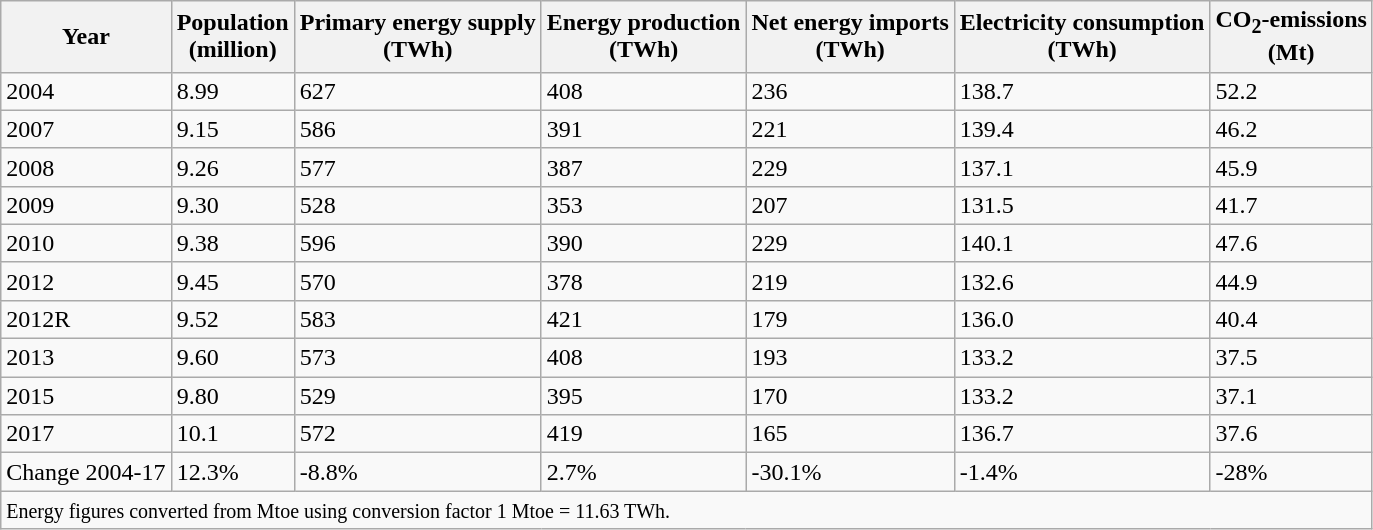<table class="wikitable">
<tr>
<th>Year</th>
<th>Population<br> (million)</th>
<th>Primary energy supply<br>(TWh)</th>
<th>Energy production<br>(TWh)</th>
<th>Net energy imports<br>(TWh)</th>
<th>Electricity consumption<br>(TWh)</th>
<th>CO<sub>2</sub>-emissions<br>(Mt)</th>
</tr>
<tr>
<td align="left">2004</td>
<td>8.99</td>
<td>627</td>
<td>408</td>
<td>236</td>
<td>138.7</td>
<td>52.2</td>
</tr>
<tr>
<td align="left">2007</td>
<td>9.15</td>
<td>586</td>
<td>391</td>
<td>221</td>
<td>139.4</td>
<td>46.2</td>
</tr>
<tr>
<td align="left">2008</td>
<td>9.26</td>
<td>577</td>
<td>387</td>
<td>229</td>
<td>137.1</td>
<td>45.9</td>
</tr>
<tr>
<td align="left">2009</td>
<td>9.30</td>
<td>528</td>
<td>353</td>
<td>207</td>
<td>131.5</td>
<td>41.7</td>
</tr>
<tr>
<td align="left">2010</td>
<td>9.38</td>
<td>596</td>
<td>390</td>
<td>229</td>
<td>140.1</td>
<td>47.6</td>
</tr>
<tr>
<td align="left">2012</td>
<td>9.45</td>
<td>570</td>
<td>378</td>
<td>219</td>
<td>132.6</td>
<td>44.9</td>
</tr>
<tr>
<td align="left">2012R</td>
<td>9.52</td>
<td>583</td>
<td>421</td>
<td>179</td>
<td>136.0</td>
<td>40.4</td>
</tr>
<tr>
<td align="left">2013</td>
<td>9.60</td>
<td>573</td>
<td>408</td>
<td>193</td>
<td>133.2</td>
<td>37.5</td>
</tr>
<tr>
<td align="left">2015</td>
<td>9.80</td>
<td>529</td>
<td>395</td>
<td>170</td>
<td>133.2</td>
<td>37.1</td>
</tr>
<tr>
<td align="left">2017</td>
<td>10.1</td>
<td>572</td>
<td>419</td>
<td>165</td>
<td>136.7</td>
<td>37.6</td>
</tr>
<tr>
<td align="left">Change 2004-17</td>
<td>12.3%</td>
<td>-8.8%</td>
<td>2.7%</td>
<td>-30.1%</td>
<td>-1.4%</td>
<td>-28%</td>
</tr>
<tr>
<td align="left" colspan=7><small>Energy figures converted from Mtoe using conversion factor 1 Mtoe = 11.63 TWh.</small> <small></small><br></td>
</tr>
</table>
